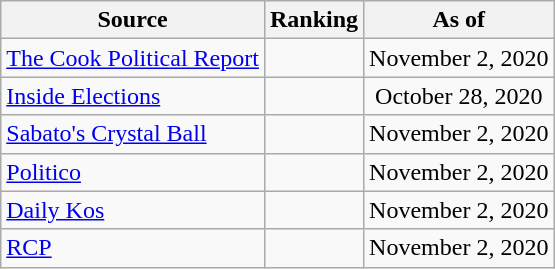<table class="wikitable" style="text-align:center">
<tr>
<th>Source</th>
<th>Ranking</th>
<th>As of</th>
</tr>
<tr>
<td align=left><a href='#'>The Cook Political Report</a></td>
<td></td>
<td>November 2, 2020</td>
</tr>
<tr>
<td align=left><a href='#'>Inside Elections</a></td>
<td></td>
<td>October 28, 2020</td>
</tr>
<tr>
<td align=left><a href='#'>Sabato's Crystal Ball</a></td>
<td></td>
<td>November 2, 2020</td>
</tr>
<tr>
<td align="left"><a href='#'>Politico</a></td>
<td></td>
<td>November 2, 2020</td>
</tr>
<tr>
<td align="left"><a href='#'>Daily Kos</a></td>
<td></td>
<td>November 2, 2020</td>
</tr>
<tr>
<td align="left"><a href='#'>RCP</a></td>
<td></td>
<td>November 2, 2020</td>
</tr>
</table>
